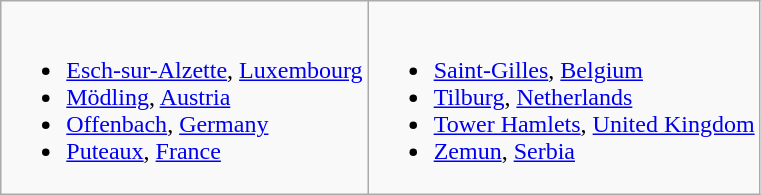<table class="wikitable">
<tr valign="top">
<td><br><ul><li> <a href='#'>Esch-sur-Alzette</a>, <a href='#'>Luxembourg</a></li><li> <a href='#'>Mödling</a>, <a href='#'>Austria</a></li><li> <a href='#'>Offenbach</a>, <a href='#'>Germany</a></li><li> <a href='#'>Puteaux</a>, <a href='#'>France</a></li></ul></td>
<td><br><ul><li> <a href='#'>Saint-Gilles</a>, <a href='#'>Belgium</a></li><li> <a href='#'>Tilburg</a>, <a href='#'>Netherlands</a></li><li> <a href='#'>Tower Hamlets</a>, <a href='#'>United Kingdom</a></li><li> <a href='#'>Zemun</a>, <a href='#'>Serbia</a></li></ul></td>
</tr>
</table>
